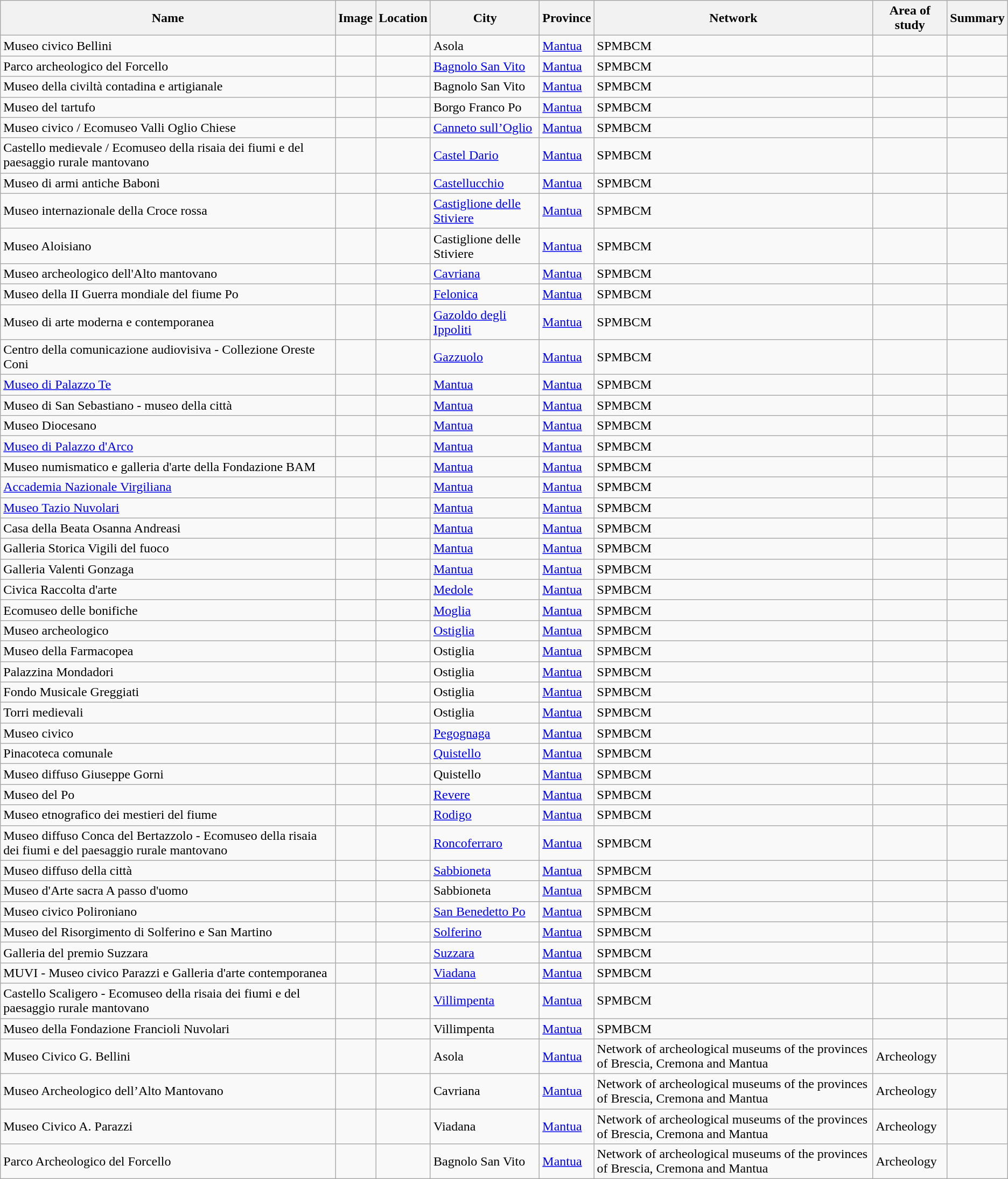<table class="wikitable sortable">
<tr>
<th>Name</th>
<th>Image</th>
<th>Location</th>
<th>City</th>
<th>Province</th>
<th>Network</th>
<th>Area of study</th>
<th>Summary</th>
</tr>
<tr>
<td>Museo civico Bellini</td>
<td></td>
<td></td>
<td>Asola</td>
<td><a href='#'>Mantua</a></td>
<td>SPMBCM</td>
<td></td>
<td></td>
</tr>
<tr>
<td>Parco archeologico del Forcello</td>
<td></td>
<td></td>
<td><a href='#'>Bagnolo San Vito</a></td>
<td><a href='#'>Mantua</a></td>
<td>SPMBCM</td>
<td></td>
<td></td>
</tr>
<tr>
<td>Museo della civiltà contadina e artigianale</td>
<td></td>
<td></td>
<td>Bagnolo San Vito</td>
<td><a href='#'>Mantua</a></td>
<td>SPMBCM</td>
<td></td>
<td></td>
</tr>
<tr>
<td>Museo del tartufo</td>
<td></td>
<td></td>
<td>Borgo Franco Po</td>
<td><a href='#'>Mantua</a></td>
<td>SPMBCM</td>
<td></td>
<td></td>
</tr>
<tr>
<td>Museo civico / Ecomuseo Valli Oglio Chiese</td>
<td></td>
<td></td>
<td><a href='#'>Canneto sull’Oglio</a></td>
<td><a href='#'>Mantua</a></td>
<td>SPMBCM</td>
<td></td>
<td></td>
</tr>
<tr>
<td>Castello medievale / Ecomuseo della risaia dei fiumi e del paesaggio rurale mantovano</td>
<td></td>
<td></td>
<td><a href='#'>Castel Dario</a></td>
<td><a href='#'>Mantua</a></td>
<td>SPMBCM</td>
<td></td>
<td></td>
</tr>
<tr>
<td>Museo di armi antiche Baboni</td>
<td></td>
<td></td>
<td><a href='#'>Castellucchio</a></td>
<td><a href='#'>Mantua</a></td>
<td>SPMBCM</td>
<td></td>
<td></td>
</tr>
<tr>
<td>Museo internazionale della Croce rossa</td>
<td></td>
<td></td>
<td><a href='#'>Castiglione delle Stiviere</a></td>
<td><a href='#'>Mantua</a></td>
<td>SPMBCM</td>
<td></td>
<td></td>
</tr>
<tr>
<td>Museo Aloisiano</td>
<td></td>
<td></td>
<td>Castiglione delle Stiviere</td>
<td><a href='#'>Mantua</a></td>
<td>SPMBCM</td>
<td></td>
<td></td>
</tr>
<tr>
<td>Museo archeologico dell'Alto mantovano</td>
<td></td>
<td></td>
<td><a href='#'>Cavriana</a></td>
<td><a href='#'>Mantua</a></td>
<td>SPMBCM</td>
<td></td>
<td></td>
</tr>
<tr>
<td>Museo della II Guerra mondiale del fiume Po</td>
<td></td>
<td></td>
<td><a href='#'>Felonica</a></td>
<td><a href='#'>Mantua</a></td>
<td>SPMBCM</td>
<td></td>
<td></td>
</tr>
<tr>
<td>Museo di arte moderna e contemporanea</td>
<td></td>
<td></td>
<td><a href='#'>Gazoldo degli Ippoliti</a></td>
<td><a href='#'>Mantua</a></td>
<td>SPMBCM</td>
<td></td>
<td></td>
</tr>
<tr>
<td>Centro della comunicazione audiovisiva - Collezione Oreste Coni</td>
<td></td>
<td></td>
<td><a href='#'>Gazzuolo</a></td>
<td><a href='#'>Mantua</a></td>
<td>SPMBCM</td>
<td></td>
<td></td>
</tr>
<tr>
<td><a href='#'>Museo di Palazzo Te</a></td>
<td></td>
<td></td>
<td><a href='#'>Mantua</a></td>
<td><a href='#'>Mantua</a></td>
<td>SPMBCM</td>
<td></td>
<td></td>
</tr>
<tr>
<td>Museo di San Sebastiano - museo della città</td>
<td></td>
<td></td>
<td><a href='#'>Mantua</a></td>
<td><a href='#'>Mantua</a></td>
<td>SPMBCM</td>
<td></td>
<td></td>
</tr>
<tr>
<td>Museo Diocesano</td>
<td></td>
<td></td>
<td><a href='#'>Mantua</a></td>
<td><a href='#'>Mantua</a></td>
<td>SPMBCM</td>
<td></td>
<td></td>
</tr>
<tr>
<td><a href='#'>Museo di Palazzo d'Arco</a></td>
<td></td>
<td></td>
<td><a href='#'>Mantua</a></td>
<td><a href='#'>Mantua</a></td>
<td>SPMBCM</td>
<td></td>
<td></td>
</tr>
<tr>
<td>Museo numismatico e galleria d'arte della Fondazione BAM</td>
<td></td>
<td></td>
<td><a href='#'>Mantua</a></td>
<td><a href='#'>Mantua</a></td>
<td>SPMBCM</td>
<td></td>
<td></td>
</tr>
<tr>
<td><a href='#'>Accademia Nazionale Virgiliana</a></td>
<td></td>
<td></td>
<td><a href='#'>Mantua</a></td>
<td><a href='#'>Mantua</a></td>
<td>SPMBCM</td>
<td></td>
<td></td>
</tr>
<tr>
<td><a href='#'>Museo Tazio Nuvolari</a></td>
<td></td>
<td></td>
<td><a href='#'>Mantua</a></td>
<td><a href='#'>Mantua</a></td>
<td>SPMBCM</td>
<td></td>
<td></td>
</tr>
<tr>
<td>Casa della Beata Osanna Andreasi</td>
<td></td>
<td></td>
<td><a href='#'>Mantua</a></td>
<td><a href='#'>Mantua</a></td>
<td>SPMBCM</td>
<td></td>
<td></td>
</tr>
<tr>
<td>Galleria Storica Vigili del fuoco</td>
<td></td>
<td></td>
<td><a href='#'>Mantua</a></td>
<td><a href='#'>Mantua</a></td>
<td>SPMBCM</td>
<td></td>
<td></td>
</tr>
<tr>
<td>Galleria Valenti Gonzaga</td>
<td></td>
<td></td>
<td><a href='#'>Mantua</a></td>
<td><a href='#'>Mantua</a></td>
<td>SPMBCM</td>
<td></td>
<td></td>
</tr>
<tr>
<td>Civica Raccolta d'arte</td>
<td></td>
<td></td>
<td><a href='#'>Medole</a></td>
<td><a href='#'>Mantua</a></td>
<td>SPMBCM</td>
<td></td>
<td></td>
</tr>
<tr>
<td>Ecomuseo delle bonifiche</td>
<td></td>
<td></td>
<td><a href='#'>Moglia</a></td>
<td><a href='#'>Mantua</a></td>
<td>SPMBCM</td>
<td></td>
<td></td>
</tr>
<tr>
<td>Museo archeologico</td>
<td></td>
<td></td>
<td><a href='#'>Ostiglia</a></td>
<td><a href='#'>Mantua</a></td>
<td>SPMBCM</td>
<td></td>
<td></td>
</tr>
<tr>
<td>Museo della Farmacopea</td>
<td></td>
<td></td>
<td>Ostiglia</td>
<td><a href='#'>Mantua</a></td>
<td>SPMBCM</td>
<td></td>
<td></td>
</tr>
<tr>
<td>Palazzina Mondadori</td>
<td></td>
<td></td>
<td>Ostiglia</td>
<td><a href='#'>Mantua</a></td>
<td>SPMBCM</td>
<td></td>
<td></td>
</tr>
<tr>
<td>Fondo Musicale Greggiati</td>
<td></td>
<td></td>
<td>Ostiglia</td>
<td><a href='#'>Mantua</a></td>
<td>SPMBCM</td>
<td></td>
<td></td>
</tr>
<tr>
<td>Torri medievali</td>
<td></td>
<td></td>
<td>Ostiglia</td>
<td><a href='#'>Mantua</a></td>
<td>SPMBCM</td>
<td></td>
<td></td>
</tr>
<tr>
<td>Museo civico</td>
<td></td>
<td></td>
<td><a href='#'>Pegognaga</a></td>
<td><a href='#'>Mantua</a></td>
<td>SPMBCM</td>
<td></td>
<td></td>
</tr>
<tr>
<td>Pinacoteca comunale</td>
<td></td>
<td></td>
<td><a href='#'>Quistello</a></td>
<td><a href='#'>Mantua</a></td>
<td>SPMBCM</td>
<td></td>
<td></td>
</tr>
<tr>
<td>Museo diffuso Giuseppe Gorni</td>
<td></td>
<td></td>
<td>Quistello</td>
<td><a href='#'>Mantua</a></td>
<td>SPMBCM</td>
<td></td>
<td></td>
</tr>
<tr>
<td>Museo del Po</td>
<td></td>
<td></td>
<td><a href='#'>Revere</a></td>
<td><a href='#'>Mantua</a></td>
<td>SPMBCM</td>
<td></td>
<td></td>
</tr>
<tr>
<td>Museo etnografico dei mestieri del fiume</td>
<td></td>
<td></td>
<td><a href='#'>Rodigo</a></td>
<td><a href='#'>Mantua</a></td>
<td>SPMBCM</td>
<td></td>
<td></td>
</tr>
<tr>
<td>Museo diffuso Conca del Bertazzolo - Ecomuseo della risaia dei fiumi e del paesaggio rurale mantovano</td>
<td></td>
<td></td>
<td><a href='#'>Roncoferraro</a></td>
<td><a href='#'>Mantua</a></td>
<td>SPMBCM</td>
<td></td>
<td></td>
</tr>
<tr>
<td>Museo diffuso della città</td>
<td></td>
<td></td>
<td><a href='#'>Sabbioneta</a></td>
<td><a href='#'>Mantua</a></td>
<td>SPMBCM</td>
<td></td>
<td></td>
</tr>
<tr>
<td>Museo d'Arte sacra A passo d'uomo</td>
<td></td>
<td></td>
<td>Sabbioneta</td>
<td><a href='#'>Mantua</a></td>
<td>SPMBCM</td>
<td></td>
<td></td>
</tr>
<tr>
<td>Museo civico Polironiano</td>
<td></td>
<td></td>
<td><a href='#'>San Benedetto Po</a></td>
<td><a href='#'>Mantua</a></td>
<td>SPMBCM</td>
<td></td>
<td></td>
</tr>
<tr>
<td>Museo del Risorgimento di Solferino e San Martino</td>
<td></td>
<td></td>
<td><a href='#'>Solferino</a></td>
<td><a href='#'>Mantua</a></td>
<td>SPMBCM</td>
<td></td>
<td></td>
</tr>
<tr>
<td>Galleria del premio Suzzara</td>
<td></td>
<td></td>
<td><a href='#'>Suzzara</a></td>
<td><a href='#'>Mantua</a></td>
<td>SPMBCM</td>
<td></td>
<td></td>
</tr>
<tr>
<td>MUVI - Museo civico Parazzi e Galleria d'arte contemporanea</td>
<td></td>
<td></td>
<td><a href='#'>Viadana</a></td>
<td><a href='#'>Mantua</a></td>
<td>SPMBCM</td>
<td></td>
<td></td>
</tr>
<tr>
<td>Castello Scaligero - Ecomuseo della risaia dei fiumi e del paesaggio rurale mantovano</td>
<td></td>
<td></td>
<td><a href='#'>Villimpenta</a></td>
<td><a href='#'>Mantua</a></td>
<td>SPMBCM</td>
<td></td>
<td></td>
</tr>
<tr>
<td>Museo della Fondazione Francioli Nuvolari</td>
<td></td>
<td></td>
<td>Villimpenta</td>
<td><a href='#'>Mantua</a></td>
<td>SPMBCM</td>
<td></td>
<td></td>
</tr>
<tr>
<td>Museo Civico G. Bellini</td>
<td></td>
<td></td>
<td>Asola</td>
<td><a href='#'>Mantua</a></td>
<td>Network of archeological museums of the provinces of Brescia, Cremona and Mantua</td>
<td>Archeology</td>
<td></td>
</tr>
<tr>
<td>Museo Archeologico dell’Alto Mantovano</td>
<td></td>
<td></td>
<td>Cavriana</td>
<td><a href='#'>Mantua</a></td>
<td>Network of archeological museums of the provinces of Brescia, Cremona and Mantua</td>
<td>Archeology</td>
<td></td>
</tr>
<tr>
<td>Museo Civico A. Parazzi</td>
<td></td>
<td></td>
<td>Viadana</td>
<td><a href='#'>Mantua</a></td>
<td>Network of archeological museums of the provinces of Brescia, Cremona and Mantua</td>
<td>Archeology</td>
<td></td>
</tr>
<tr>
<td>Parco Archeologico del Forcello</td>
<td></td>
<td></td>
<td>Bagnolo San Vito</td>
<td><a href='#'>Mantua</a></td>
<td>Network of archeological museums of the provinces of Brescia, Cremona and Mantua</td>
<td>Archeology</td>
<td></td>
</tr>
</table>
